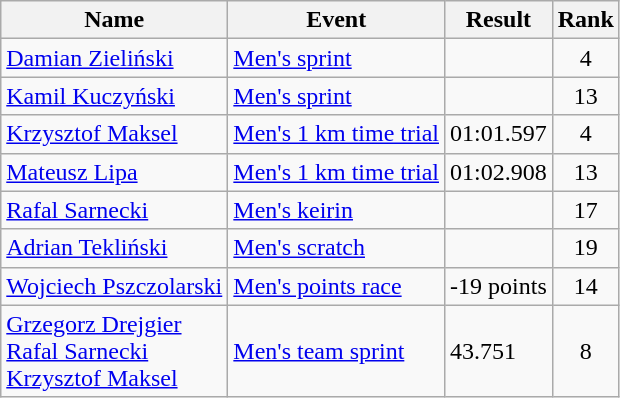<table class="wikitable sortable">
<tr>
<th>Name</th>
<th>Event</th>
<th>Result</th>
<th>Rank</th>
</tr>
<tr>
<td><a href='#'>Damian Zieliński</a></td>
<td><a href='#'>Men's sprint</a></td>
<td></td>
<td align=center>4</td>
</tr>
<tr>
<td><a href='#'>Kamil Kuczyński</a></td>
<td><a href='#'>Men's sprint</a></td>
<td></td>
<td align=center>13</td>
</tr>
<tr>
<td><a href='#'>Krzysztof Maksel</a></td>
<td><a href='#'>Men's 1 km time trial</a></td>
<td>01:01.597</td>
<td align=center>4</td>
</tr>
<tr>
<td><a href='#'>Mateusz Lipa</a></td>
<td><a href='#'>Men's 1 km time trial</a></td>
<td>01:02.908</td>
<td align=center>13</td>
</tr>
<tr>
<td><a href='#'>Rafal Sarnecki</a></td>
<td><a href='#'>Men's keirin</a></td>
<td></td>
<td align=center>17</td>
</tr>
<tr>
<td><a href='#'>Adrian Tekliński</a></td>
<td><a href='#'>Men's scratch</a></td>
<td></td>
<td align=center>19</td>
</tr>
<tr>
<td><a href='#'>Wojciech Pszczolarski</a></td>
<td><a href='#'>Men's points race</a></td>
<td>-19 points</td>
<td align=center>14</td>
</tr>
<tr>
<td><a href='#'>Grzegorz Drejgier</a><br><a href='#'>Rafal Sarnecki</a><br><a href='#'>Krzysztof Maksel</a></td>
<td><a href='#'>Men's team sprint</a></td>
<td>43.751</td>
<td align=center>8</td>
</tr>
</table>
